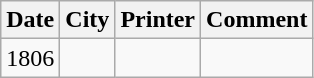<table class="wikitable">
<tr>
<th>Date</th>
<th>City</th>
<th>Printer</th>
<th>Comment</th>
</tr>
<tr>
<td>1806</td>
<td></td>
<td></td>
<td></td>
</tr>
</table>
